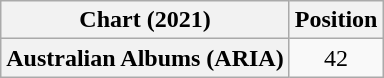<table class="wikitable plainrowheaders" style="text-align:center">
<tr>
<th scope="col">Chart (2021)</th>
<th scope="col">Position</th>
</tr>
<tr>
<th scope="row">Australian Albums (ARIA)</th>
<td>42</td>
</tr>
</table>
